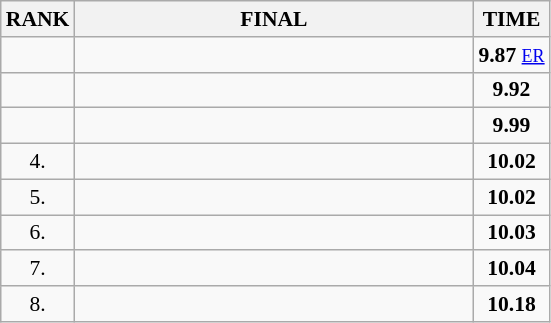<table class="wikitable" style="border-collapse: collapse; font-size: 90%;">
<tr>
<th>RANK</th>
<th align="left" style="width: 18em">FINAL</th>
<th>TIME</th>
</tr>
<tr>
<td align="center"></td>
<td></td>
<td align="center"><strong>9.87</strong> <small><a href='#'>ER</a></small></td>
</tr>
<tr>
<td align="center"></td>
<td></td>
<td align="center"><strong>9.92</strong></td>
</tr>
<tr>
<td align="center"></td>
<td></td>
<td align="center"><strong>9.99</strong></td>
</tr>
<tr>
<td align="center">4.</td>
<td></td>
<td align="center"><strong>10.02</strong></td>
</tr>
<tr>
<td align="center">5.</td>
<td></td>
<td align="center"><strong>10.02</strong></td>
</tr>
<tr>
<td align="center">6.</td>
<td></td>
<td align="center"><strong>10.03</strong></td>
</tr>
<tr>
<td align="center">7.</td>
<td></td>
<td align="center"><strong>10.04</strong></td>
</tr>
<tr>
<td align="center">8.</td>
<td></td>
<td align="center"><strong>10.18</strong></td>
</tr>
</table>
